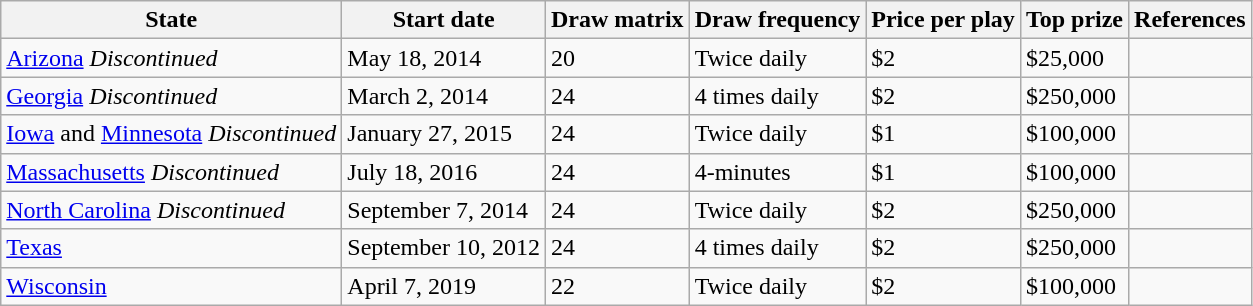<table class="wikitable">
<tr>
<th>State</th>
<th>Start date</th>
<th>Draw matrix</th>
<th>Draw frequency</th>
<th>Price per play</th>
<th>Top prize</th>
<th>References</th>
</tr>
<tr>
<td><a href='#'>Arizona</a> <em>Discontinued</em></td>
<td>May 18, 2014</td>
<td>20</td>
<td>Twice daily</td>
<td>$2</td>
<td>$25,000</td>
<td></td>
</tr>
<tr>
<td><a href='#'>Georgia</a> <em>Discontinued</em></td>
<td>March 2, 2014</td>
<td>24</td>
<td>4 times daily</td>
<td>$2</td>
<td>$250,000</td>
<td></td>
</tr>
<tr>
<td><a href='#'>Iowa</a> and <a href='#'>Minnesota</a> <em>Discontinued</em></td>
<td>January 27, 2015</td>
<td>24</td>
<td>Twice daily</td>
<td>$1</td>
<td>$100,000</td>
<td></td>
</tr>
<tr>
<td><a href='#'>Massachusetts</a> <em>Discontinued</em></td>
<td>July 18, 2016</td>
<td>24</td>
<td>4-minutes<br></td>
<td>$1</td>
<td>$100,000</td>
<td></td>
</tr>
<tr>
<td><a href='#'>North Carolina</a> <em>Discontinued</em></td>
<td>September 7, 2014</td>
<td>24</td>
<td>Twice daily</td>
<td>$2</td>
<td>$250,000</td>
<td></td>
</tr>
<tr>
<td><a href='#'>Texas</a></td>
<td>September 10, 2012</td>
<td>24</td>
<td>4 times daily</td>
<td>$2</td>
<td>$250,000</td>
<td></td>
</tr>
<tr>
<td><a href='#'>Wisconsin</a></td>
<td>April 7, 2019</td>
<td>22</td>
<td>Twice daily</td>
<td>$2</td>
<td>$100,000</td>
<td></td>
</tr>
</table>
